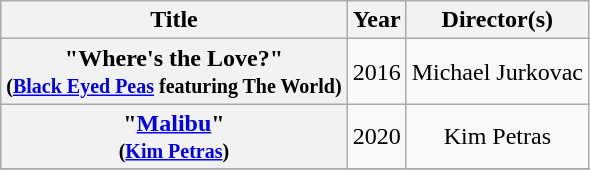<table class="wikitable plainrowheaders" style="text-align:center">
<tr>
<th scope="col">Title</th>
<th scope="col">Year</th>
<th scope="col">Director(s)</th>
</tr>
<tr>
<th scope="row">"Where's the Love?" <br><small>(<a href='#'>Black Eyed Peas</a> featuring The World)</small></th>
<td>2016</td>
<td>Michael Jurkovac</td>
</tr>
<tr>
<th scope="row">"<a href='#'>Malibu</a>"  <br><small>(<a href='#'>Kim Petras</a>)</small></th>
<td>2020</td>
<td>Kim Petras</td>
</tr>
<tr>
</tr>
</table>
